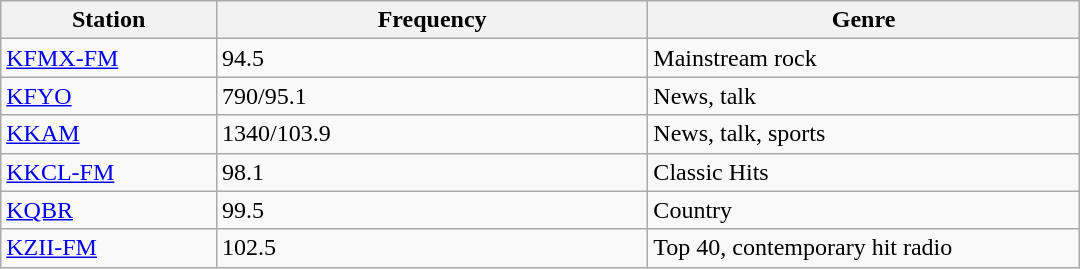<table class="wikitable" style="width:45em;">
<tr>
<th style="width:20%">Station</th>
<th style="width:40%">Frequency</th>
<th style="width:40%">Genre</th>
</tr>
<tr>
<td><a href='#'>KFMX-FM</a></td>
<td>94.5</td>
<td>Mainstream rock</td>
</tr>
<tr>
<td><a href='#'>KFYO</a></td>
<td>790/95.1</td>
<td>News, talk</td>
</tr>
<tr>
<td><a href='#'>KKAM</a></td>
<td>1340/103.9</td>
<td>News, talk, sports</td>
</tr>
<tr>
<td><a href='#'>KKCL-FM</a></td>
<td>98.1</td>
<td>Classic Hits</td>
</tr>
<tr>
<td><a href='#'>KQBR</a></td>
<td>99.5</td>
<td>Country</td>
</tr>
<tr>
<td><a href='#'>KZII-FM</a></td>
<td>102.5</td>
<td>Top 40, contemporary hit radio</td>
</tr>
</table>
